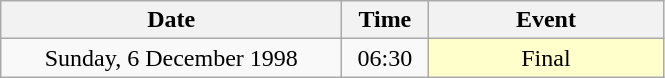<table class = "wikitable" style="text-align:center;">
<tr>
<th width=220>Date</th>
<th width=50>Time</th>
<th width=150>Event</th>
</tr>
<tr>
<td>Sunday, 6 December 1998</td>
<td>06:30</td>
<td bgcolor=ffffcc>Final</td>
</tr>
</table>
